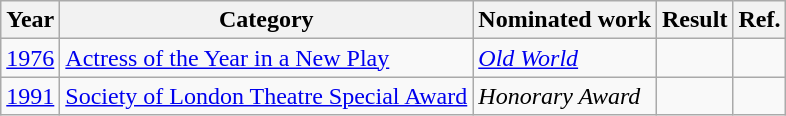<table class="wikitable">
<tr>
<th>Year</th>
<th>Category</th>
<th>Nominated work</th>
<th>Result</th>
<th>Ref.</th>
</tr>
<tr>
<td><a href='#'>1976</a></td>
<td><a href='#'>Actress of the Year in a New Play</a></td>
<td><a href='#'><em>Old World</em></a></td>
<td></td>
<td></td>
</tr>
<tr>
<td><a href='#'>1991</a></td>
<td><a href='#'>Society of London Theatre Special Award</a></td>
<td><em>Honorary Award</em></td>
<td></td>
<td></td>
</tr>
</table>
